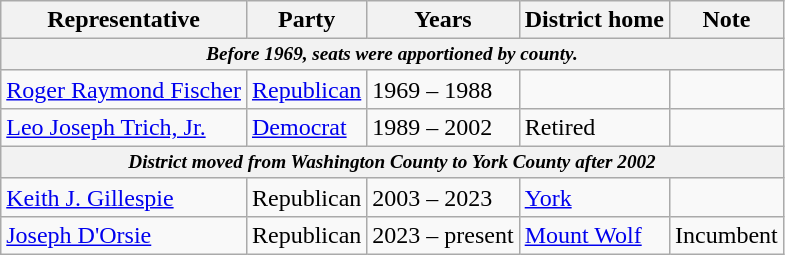<table class=wikitable>
<tr valign=bottom>
<th>Representative</th>
<th>Party</th>
<th>Years</th>
<th>District home</th>
<th>Note</th>
</tr>
<tr>
<th colspan=5 style="font-size: 80%;"><em>Before 1969, seats were apportioned by county.</em></th>
</tr>
<tr>
<td><a href='#'>Roger Raymond Fischer</a></td>
<td><a href='#'>Republican</a></td>
<td>1969 – 1988</td>
<td></td>
<td></td>
</tr>
<tr>
<td><a href='#'>Leo Joseph Trich, Jr.</a></td>
<td><a href='#'>Democrat</a></td>
<td>1989 – 2002</td>
<td>Retired</td>
<td></td>
</tr>
<tr>
<th colspan=5 style="font-size: 80%;"><em>District moved from Washington County to York County after 2002</em></th>
</tr>
<tr>
<td><a href='#'>Keith J. Gillespie</a></td>
<td>Republican</td>
<td>2003 – 2023</td>
<td><a href='#'>York</a></td>
<td></td>
</tr>
<tr>
<td><a href='#'>Joseph D'Orsie</a></td>
<td>Republican</td>
<td>2023 – present</td>
<td><a href='#'>Mount Wolf</a></td>
<td>Incumbent</td>
</tr>
</table>
